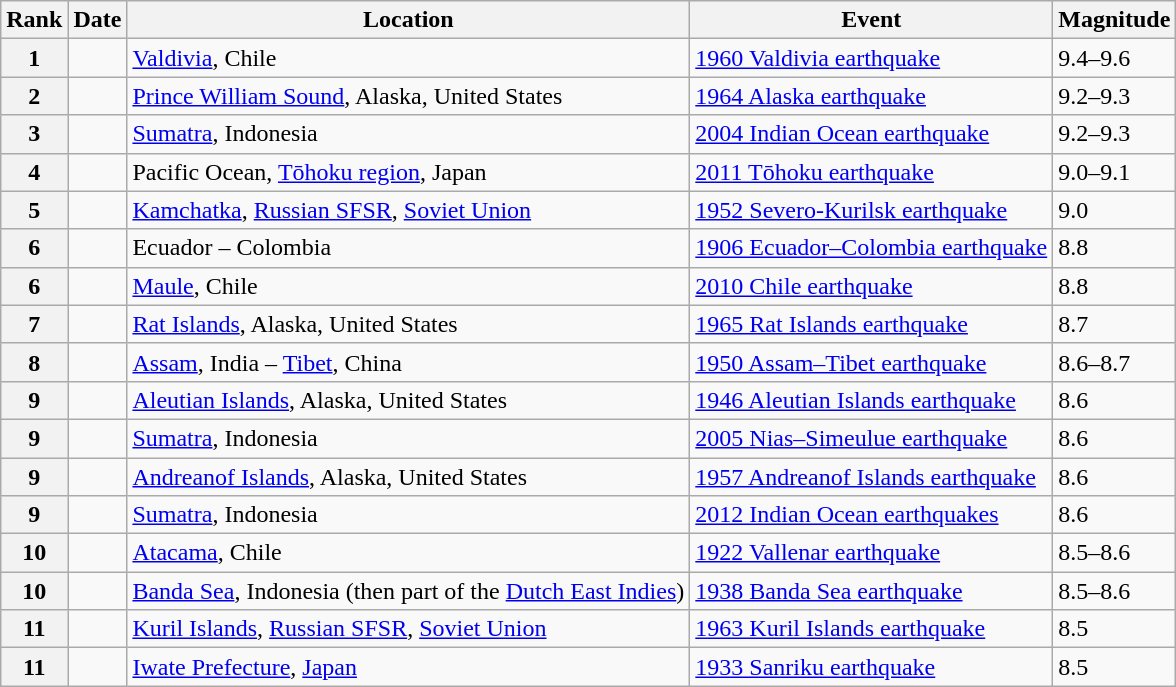<table class="wikitable sortable sticky-header">
<tr>
<th>Rank</th>
<th scope="col">Date</th>
<th scope="col">Location</th>
<th scope="col" data-sort-type="number">Event</th>
<th scope="col">Magnitude</th>
</tr>
<tr>
<th>1</th>
<td></td>
<td> <a href='#'>Valdivia</a>, Chile</td>
<td><a href='#'>1960 Valdivia earthquake</a></td>
<td>9.4–9.6</td>
</tr>
<tr>
<th>2</th>
<td></td>
<td> <a href='#'>Prince William Sound</a>, Alaska, United States</td>
<td><a href='#'>1964 Alaska earthquake</a></td>
<td>9.2–9.3</td>
</tr>
<tr>
<th>3</th>
<td></td>
<td> <a href='#'>Sumatra</a>, Indonesia</td>
<td><a href='#'>2004 Indian Ocean earthquake</a></td>
<td>9.2–9.3</td>
</tr>
<tr>
<th>4</th>
<td></td>
<td> Pacific Ocean, <a href='#'>Tōhoku region</a>, Japan</td>
<td><a href='#'>2011 Tōhoku earthquake</a></td>
<td>9.0–9.1</td>
</tr>
<tr>
<th>5</th>
<td></td>
<td> <a href='#'>Kamchatka</a>, <a href='#'>Russian SFSR</a>, <a href='#'>Soviet Union</a></td>
<td><a href='#'>1952 Severo-Kurilsk earthquake</a></td>
<td>9.0</td>
</tr>
<tr>
<th>6</th>
<td></td>
<td> Ecuador – Colombia</td>
<td><a href='#'>1906 Ecuador–Colombia earthquake</a></td>
<td>8.8</td>
</tr>
<tr>
<th>6</th>
<td></td>
<td> <a href='#'>Maule</a>, Chile</td>
<td><a href='#'>2010 Chile earthquake</a></td>
<td>8.8</td>
</tr>
<tr>
<th>7</th>
<td></td>
<td> <a href='#'>Rat Islands</a>, Alaska, United States</td>
<td><a href='#'>1965 Rat Islands earthquake</a></td>
<td>8.7</td>
</tr>
<tr>
<th>8</th>
<td></td>
<td> <a href='#'>Assam</a>, India – <a href='#'>Tibet</a>, China</td>
<td><a href='#'>1950 Assam–Tibet earthquake</a></td>
<td>8.6–8.7</td>
</tr>
<tr>
<th>9</th>
<td></td>
<td> <a href='#'>Aleutian Islands</a>, Alaska, United States</td>
<td><a href='#'>1946 Aleutian Islands earthquake</a></td>
<td>8.6</td>
</tr>
<tr>
<th>9</th>
<td></td>
<td> <a href='#'>Sumatra</a>, Indonesia</td>
<td><a href='#'>2005 Nias–Simeulue earthquake</a></td>
<td>8.6</td>
</tr>
<tr>
<th>9</th>
<td></td>
<td> <a href='#'>Andreanof Islands</a>, Alaska, United States</td>
<td><a href='#'>1957 Andreanof Islands earthquake</a></td>
<td>8.6</td>
</tr>
<tr>
<th>9</th>
<td></td>
<td> <a href='#'>Sumatra</a>, Indonesia</td>
<td><a href='#'>2012 Indian Ocean earthquakes</a></td>
<td>8.6</td>
</tr>
<tr>
<th>10</th>
<td></td>
<td> <a href='#'>Atacama</a>, Chile</td>
<td><a href='#'>1922 Vallenar earthquake</a></td>
<td>8.5–8.6</td>
</tr>
<tr>
<th>10</th>
<td></td>
<td> <a href='#'>Banda Sea</a>, Indonesia (then part of the <a href='#'>Dutch East Indies</a>)</td>
<td><a href='#'>1938 Banda Sea earthquake</a></td>
<td>8.5–8.6</td>
</tr>
<tr>
<th>11</th>
<td></td>
<td> <a href='#'>Kuril Islands</a>, <a href='#'>Russian SFSR</a>, <a href='#'>Soviet Union</a></td>
<td><a href='#'>1963 Kuril Islands earthquake</a></td>
<td>8.5</td>
</tr>
<tr>
<th>11</th>
<td></td>
<td> <a href='#'>Iwate Prefecture</a>, <a href='#'>Japan</a></td>
<td><a href='#'>1933 Sanriku earthquake</a></td>
<td>8.5</td>
</tr>
</table>
